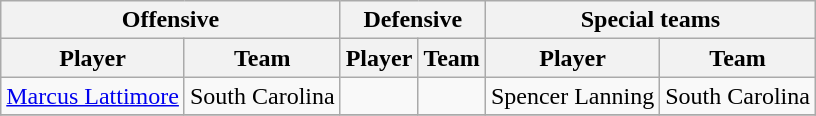<table class="wikitable" border="1">
<tr>
<th colspan="2">Offensive</th>
<th colspan="2">Defensive</th>
<th colspan="2">Special teams</th>
</tr>
<tr>
<th>Player</th>
<th>Team</th>
<th>Player</th>
<th>Team</th>
<th>Player</th>
<th>Team</th>
</tr>
<tr>
<td><a href='#'>Marcus Lattimore</a></td>
<td>South Carolina</td>
<td></td>
<td></td>
<td>Spencer Lanning</td>
<td>South Carolina</td>
</tr>
<tr>
</tr>
</table>
